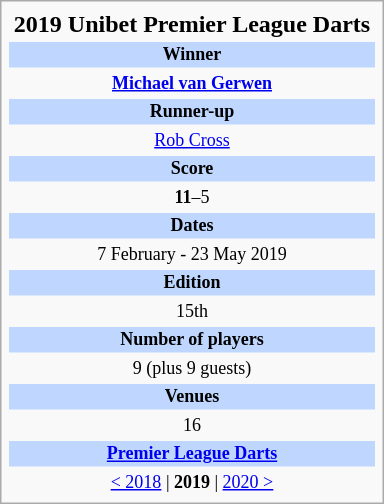<table class="infobox darts" style="width: 16em; text-align: center;">
<tr>
<th style="font-size: 16px;">2019 Unibet Premier League Darts</th>
</tr>
<tr>
<td style="font-size: 12px; background: #BFD7FF;"><strong>Winner</strong></td>
</tr>
<tr>
<td style="font-size: 12px;"> <strong><a href='#'>Michael van Gerwen</a></strong></td>
</tr>
<tr>
<td style="font-size: 12px; background: #BFD7FF;"><strong>Runner-up</strong></td>
</tr>
<tr>
<td style="font-size: 12px;"> <a href='#'>Rob Cross</a></td>
</tr>
<tr>
<td style="font-size: 12px; background: #BFD7FF;"><strong>Score</strong></td>
</tr>
<tr>
<td style="font-size: 12px;"><strong>11</strong>–5</td>
</tr>
<tr>
<td style="font-size: 12px; background: #BFD7FF;"><strong>Dates</strong></td>
</tr>
<tr>
<td style="font-size: 12px;">7 February - 23 May 2019</td>
</tr>
<tr>
<td style="font-size: 12px; background: #BFD7FF;"><strong>Edition</strong></td>
</tr>
<tr>
<td style="font-size: 12px;">15th</td>
</tr>
<tr>
<td style="font-size: 12px; background: #BFD7FF;"><strong>Number of players</strong></td>
</tr>
<tr>
<td style="font-size: 12px;">9 (plus 9 guests)</td>
</tr>
<tr>
<td style="font-size: 12px; background: #BFD7FF;"><strong>Venues</strong></td>
</tr>
<tr>
<td style="font-size: 12px;">16</td>
</tr>
<tr>
<td style="font-size: 12px; background: #BFD7FF;"><strong><a href='#'>Premier League Darts</a></strong></td>
</tr>
<tr>
<td style="font-size: 12px;"><a href='#'>< 2018</a> | <strong>2019</strong> | <a href='#'>2020 ></a></td>
</tr>
</table>
